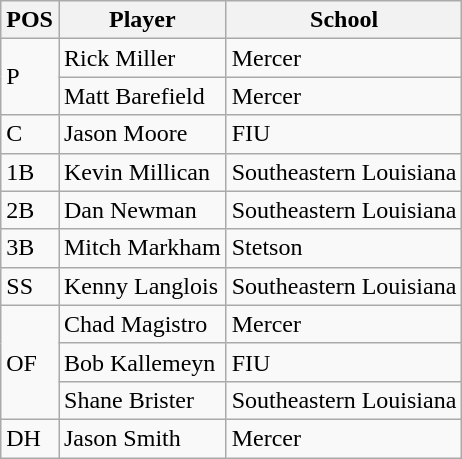<table class=wikitable>
<tr>
<th>POS</th>
<th>Player</th>
<th>School</th>
</tr>
<tr>
<td rowspan=2>P</td>
<td>Rick Miller</td>
<td>Mercer</td>
</tr>
<tr>
<td>Matt Barefield</td>
<td>Mercer</td>
</tr>
<tr>
<td>C</td>
<td>Jason Moore</td>
<td>FIU</td>
</tr>
<tr>
<td>1B</td>
<td>Kevin Millican</td>
<td>Southeastern Louisiana</td>
</tr>
<tr>
<td>2B</td>
<td>Dan Newman</td>
<td>Southeastern Louisiana</td>
</tr>
<tr>
<td>3B</td>
<td>Mitch Markham</td>
<td>Stetson</td>
</tr>
<tr>
<td>SS</td>
<td>Kenny Langlois</td>
<td>Southeastern Louisiana</td>
</tr>
<tr>
<td rowspan=3>OF</td>
<td>Chad Magistro</td>
<td>Mercer</td>
</tr>
<tr>
<td>Bob Kallemeyn</td>
<td>FIU</td>
</tr>
<tr>
<td>Shane Brister</td>
<td>Southeastern Louisiana</td>
</tr>
<tr>
<td>DH</td>
<td>Jason Smith</td>
<td>Mercer</td>
</tr>
</table>
